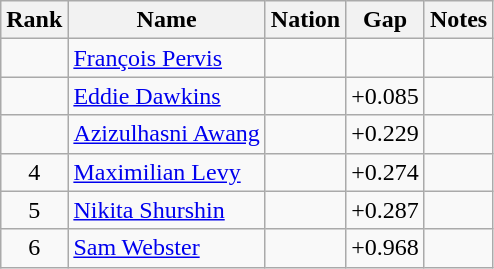<table class="wikitable sortable" style="text-align:center">
<tr>
<th>Rank</th>
<th>Name</th>
<th>Nation</th>
<th>Gap</th>
<th>Notes</th>
</tr>
<tr>
<td></td>
<td align=left><a href='#'>François Pervis</a></td>
<td align=left></td>
<td></td>
<td></td>
</tr>
<tr>
<td></td>
<td align=left><a href='#'>Eddie Dawkins</a></td>
<td align=left></td>
<td>+0.085</td>
<td></td>
</tr>
<tr>
<td></td>
<td align=left><a href='#'>Azizulhasni Awang</a></td>
<td align=left></td>
<td>+0.229</td>
<td></td>
</tr>
<tr>
<td>4</td>
<td align=left><a href='#'>Maximilian Levy</a></td>
<td align=left></td>
<td>+0.274</td>
<td></td>
</tr>
<tr>
<td>5</td>
<td align=left><a href='#'>Nikita Shurshin</a></td>
<td align=left></td>
<td>+0.287</td>
<td></td>
</tr>
<tr>
<td>6</td>
<td align=left><a href='#'>Sam Webster</a></td>
<td align=left></td>
<td>+0.968</td>
<td></td>
</tr>
</table>
